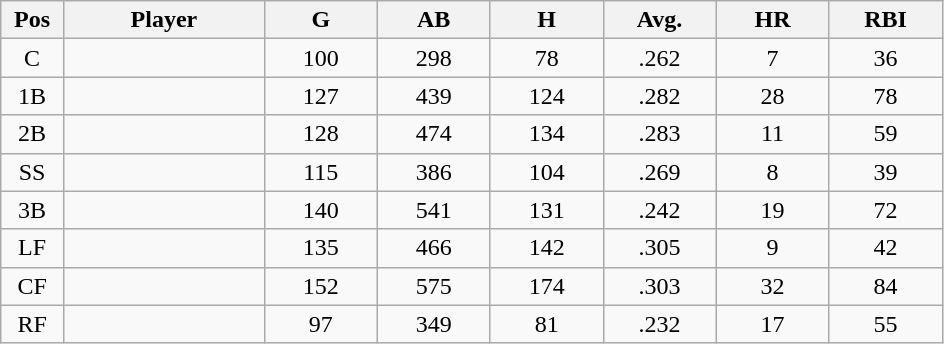<table class="wikitable sortable">
<tr>
<th bgcolor="#DDDDFF" width="5%">Pos</th>
<th bgcolor="#DDDDFF" width="16%">Player</th>
<th bgcolor="#DDDDFF" width="9%">G</th>
<th bgcolor="#DDDDFF" width="9%">AB</th>
<th bgcolor="#DDDDFF" width="9%">H</th>
<th bgcolor="#DDDDFF" width="9%">Avg.</th>
<th bgcolor="#DDDDFF" width="9%">HR</th>
<th bgcolor="#DDDDFF" width="9%">RBI</th>
</tr>
<tr align="center">
<td>C</td>
<td></td>
<td>100</td>
<td>298</td>
<td>78</td>
<td>.262</td>
<td>7</td>
<td>36</td>
</tr>
<tr align="center">
<td>1B</td>
<td></td>
<td>127</td>
<td>439</td>
<td>124</td>
<td>.282</td>
<td>28</td>
<td>78</td>
</tr>
<tr align="center">
<td>2B</td>
<td></td>
<td>128</td>
<td>474</td>
<td>134</td>
<td>.283</td>
<td>11</td>
<td>59</td>
</tr>
<tr align="center">
<td>SS</td>
<td></td>
<td>115</td>
<td>386</td>
<td>104</td>
<td>.269</td>
<td>8</td>
<td>39</td>
</tr>
<tr align="center">
<td>3B</td>
<td></td>
<td>140</td>
<td>541</td>
<td>131</td>
<td>.242</td>
<td>19</td>
<td>72</td>
</tr>
<tr align="center">
<td>LF</td>
<td></td>
<td>135</td>
<td>466</td>
<td>142</td>
<td>.305</td>
<td>9</td>
<td>42</td>
</tr>
<tr align="center">
<td>CF</td>
<td></td>
<td>152</td>
<td>575</td>
<td>174</td>
<td>.303</td>
<td>32</td>
<td>84</td>
</tr>
<tr align="center">
<td>RF</td>
<td></td>
<td>97</td>
<td>349</td>
<td>81</td>
<td>.232</td>
<td>17</td>
<td>55</td>
</tr>
</table>
